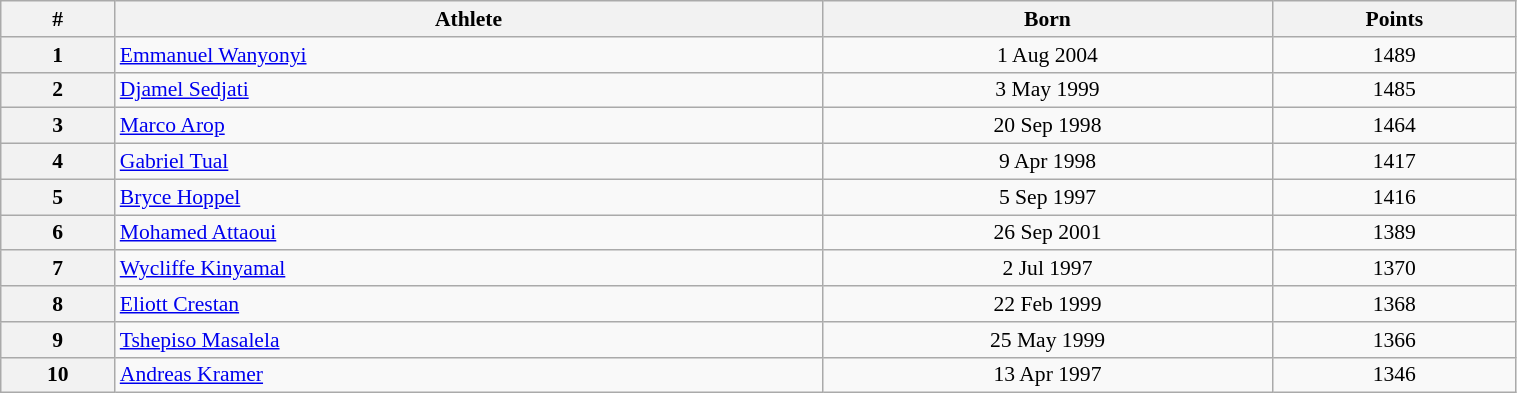<table class="wikitable" width=80% style="font-size:90%; text-align:center;">
<tr>
<th>#</th>
<th>Athlete</th>
<th>Born</th>
<th>Points</th>
</tr>
<tr>
<th>1</th>
<td align=left> <a href='#'>Emmanuel Wanyonyi</a></td>
<td>1 Aug 2004</td>
<td>1489</td>
</tr>
<tr>
<th>2</th>
<td align=left> <a href='#'>Djamel Sedjati</a></td>
<td>3 May 1999</td>
<td>1485</td>
</tr>
<tr>
<th>3</th>
<td align=left> <a href='#'>Marco Arop</a></td>
<td>20 Sep 1998</td>
<td>1464</td>
</tr>
<tr>
<th>4</th>
<td align=left> <a href='#'>Gabriel Tual</a></td>
<td>9 Apr 1998</td>
<td>1417</td>
</tr>
<tr>
<th>5</th>
<td align=left> <a href='#'>Bryce Hoppel</a></td>
<td>5 Sep 1997</td>
<td>1416</td>
</tr>
<tr>
<th>6</th>
<td align=left> <a href='#'>Mohamed Attaoui</a></td>
<td>26 Sep 2001</td>
<td>1389</td>
</tr>
<tr>
<th>7</th>
<td align=left> <a href='#'>Wycliffe Kinyamal</a></td>
<td>2 Jul 1997</td>
<td>1370</td>
</tr>
<tr>
<th>8</th>
<td align=left> <a href='#'>Eliott Crestan</a></td>
<td>22 Feb 1999</td>
<td>1368</td>
</tr>
<tr>
<th>9</th>
<td align=left> <a href='#'>Tshepiso Masalela</a></td>
<td>25 May 1999</td>
<td>1366</td>
</tr>
<tr>
<th>10</th>
<td align=left> <a href='#'>Andreas Kramer</a></td>
<td>13 Apr 1997</td>
<td>1346</td>
</tr>
</table>
